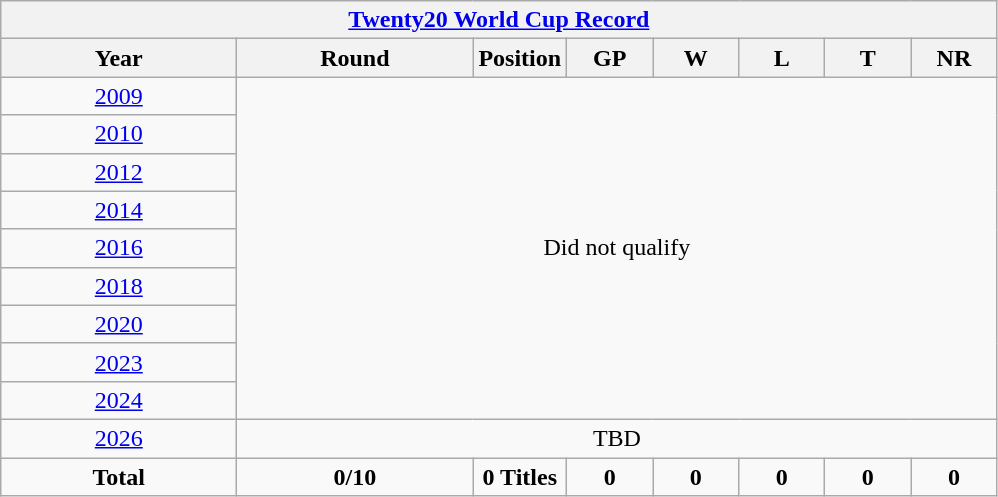<table class="wikitable" style="text-align: center; width=900px;">
<tr>
<th colspan="8"><a href='#'>Twenty20 World Cup Record</a></th>
</tr>
<tr>
<th width=150>Year</th>
<th width=150>Round</th>
<th width=50>Position</th>
<th width=50>GP</th>
<th width=50>W</th>
<th width=50>L</th>
<th width=50>T</th>
<th width=50>NR</th>
</tr>
<tr>
<td> <a href='#'>2009</a></td>
<td colspan=7 rowspan=9>Did not qualify</td>
</tr>
<tr>
<td> <a href='#'>2010</a></td>
</tr>
<tr>
<td> <a href='#'>2012</a></td>
</tr>
<tr>
<td> <a href='#'>2014</a></td>
</tr>
<tr>
<td> <a href='#'>2016</a></td>
</tr>
<tr>
<td> <a href='#'>2018</a></td>
</tr>
<tr>
<td> <a href='#'>2020</a></td>
</tr>
<tr>
<td> <a href='#'>2023</a></td>
</tr>
<tr>
<td> <a href='#'>2024</a></td>
</tr>
<tr>
<td> <a href='#'>2026</a></td>
<td colspan=7 rowspan=1>TBD</td>
</tr>
<tr>
<td><strong>Total</strong></td>
<td><strong>0/10</strong></td>
<td><strong>0 Titles</strong></td>
<td><strong>0</strong></td>
<td><strong>0</strong></td>
<td><strong>0</strong></td>
<td><strong>0</strong></td>
<td><strong>0</strong></td>
</tr>
</table>
